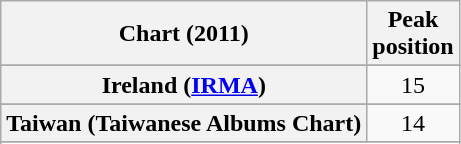<table class="wikitable sortable plainrowheaders" style="text-align:center;">
<tr>
<th scope="col">Chart (2011)</th>
<th scope="col">Peak<br>position</th>
</tr>
<tr>
</tr>
<tr>
</tr>
<tr>
</tr>
<tr>
</tr>
<tr>
</tr>
<tr>
</tr>
<tr>
</tr>
<tr>
</tr>
<tr>
</tr>
<tr>
<th scope="row">Ireland (<a href='#'>IRMA</a>)</th>
<td style="text-align:center;">15</td>
</tr>
<tr>
</tr>
<tr>
</tr>
<tr>
</tr>
<tr>
</tr>
<tr>
</tr>
<tr>
<th scope="row">Taiwan (Taiwanese Albums Chart)</th>
<td style="text-align:center;">14</td>
</tr>
<tr>
</tr>
<tr>
</tr>
<tr>
</tr>
<tr>
</tr>
<tr>
</tr>
<tr>
</tr>
</table>
